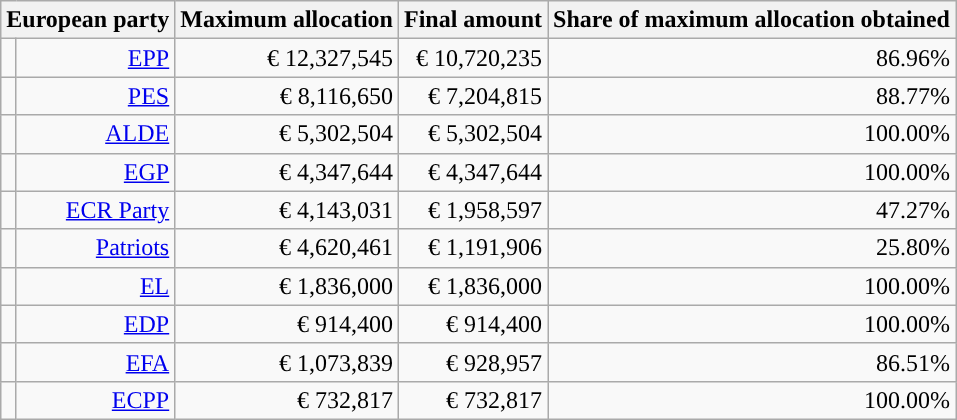<table class="wikitable centre sortable" style=text-align:right>
<tr>
<th colspan="2">European party</th>
<th>Maximum allocation</th>
<th>Final amount</th>
<th>Share of maximum allocation obtained</th>
</tr>
<tr>
<td></td>
<td><a href='#'>EPP</a></td>
<td>€ 12,327,545</td>
<td>€ 10,720,235</td>
<td>86.96%</td>
</tr>
<tr>
<td></td>
<td><a href='#'>PES</a></td>
<td>€ 8,116,650</td>
<td>€ 7,204,815</td>
<td>88.77%</td>
</tr>
<tr>
<td></td>
<td><a href='#'>ALDE</a></td>
<td>€ 5,302,504</td>
<td>€ 5,302,504</td>
<td>100.00%</td>
</tr>
<tr>
<td></td>
<td><a href='#'>EGP</a></td>
<td>€ 4,347,644</td>
<td>€ 4,347,644</td>
<td>100.00%</td>
</tr>
<tr>
<td></td>
<td><a href='#'>ECR Party</a></td>
<td>€ 4,143,031</td>
<td>€ 1,958,597</td>
<td>47.27%</td>
</tr>
<tr>
<td></td>
<td><a href='#'>Patriots</a></td>
<td>€ 4,620,461</td>
<td>€ 1,191,906</td>
<td>25.80%</td>
</tr>
<tr>
<td></td>
<td><a href='#'>EL</a></td>
<td>€ 1,836,000</td>
<td>€ 1,836,000</td>
<td>100.00%</td>
</tr>
<tr>
<td></td>
<td><a href='#'>EDP</a></td>
<td>€ 914,400</td>
<td>€ 914,400</td>
<td>100.00%</td>
</tr>
<tr>
<td></td>
<td><a href='#'>EFA</a></td>
<td>€ 1,073,839</td>
<td>€ 928,957</td>
<td>86.51%</td>
</tr>
<tr>
<td></td>
<td><a href='#'>ECPP</a></td>
<td>€ 732,817</td>
<td>€ 732,817</td>
<td>100.00%</td>
</tr>
</table>
